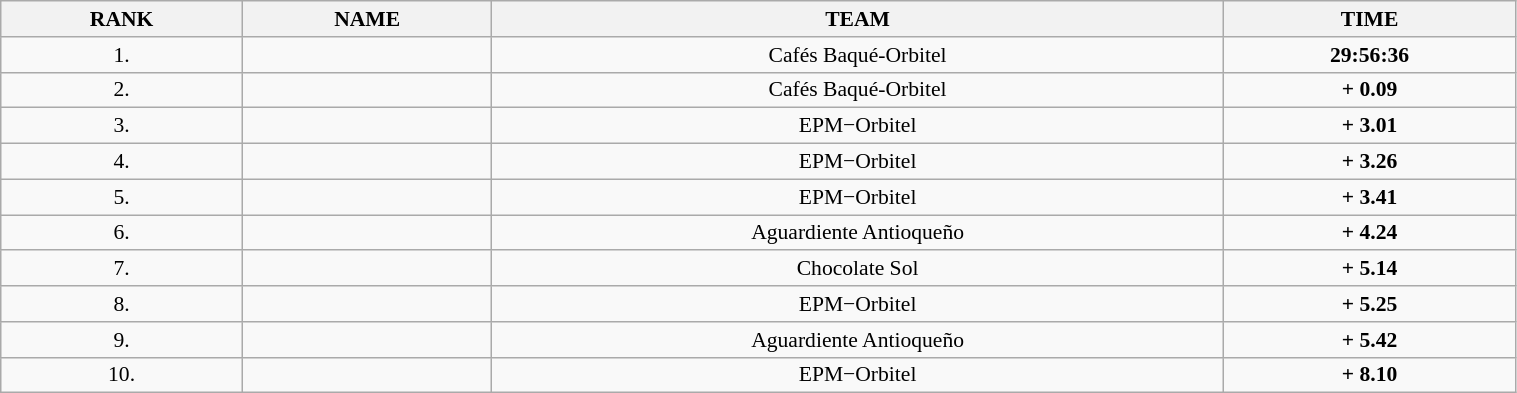<table class=wikitable style="font-size:90%" width="80%">
<tr>
<th>RANK</th>
<th>NAME</th>
<th>TEAM</th>
<th>TIME</th>
</tr>
<tr>
<td align="center">1.</td>
<td></td>
<td align="center">Cafés Baqué-Orbitel</td>
<td align="center"><strong>29:56:36</strong></td>
</tr>
<tr>
<td align="center">2.</td>
<td></td>
<td align="center">Cafés Baqué-Orbitel</td>
<td align="center"><strong>+ 0.09</strong></td>
</tr>
<tr>
<td align="center">3.</td>
<td></td>
<td align="center">EPM−Orbitel</td>
<td align="center"><strong>+ 3.01</strong></td>
</tr>
<tr>
<td align="center">4.</td>
<td></td>
<td align="center">EPM−Orbitel</td>
<td align="center"><strong>+ 3.26</strong></td>
</tr>
<tr>
<td align="center">5.</td>
<td></td>
<td align="center">EPM−Orbitel</td>
<td align="center"><strong>+ 3.41</strong></td>
</tr>
<tr>
<td align="center">6.</td>
<td></td>
<td align="center">Aguardiente Antioqueño</td>
<td align="center"><strong>+ 4.24</strong></td>
</tr>
<tr>
<td align="center">7.</td>
<td></td>
<td align="center">Chocolate Sol</td>
<td align="center"><strong>+ 5.14</strong></td>
</tr>
<tr>
<td align="center">8.</td>
<td></td>
<td align="center">EPM−Orbitel</td>
<td align="center"><strong>+ 5.25</strong></td>
</tr>
<tr>
<td align="center">9.</td>
<td></td>
<td align="center">Aguardiente Antioqueño</td>
<td align="center"><strong>+ 5.42</strong></td>
</tr>
<tr>
<td align="center">10.</td>
<td></td>
<td align="center">EPM−Orbitel</td>
<td align="center"><strong>+ 8.10</strong></td>
</tr>
</table>
